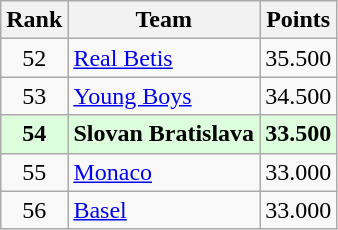<table class="wikitable" style="text-align: center;">
<tr>
<th>Rank</th>
<th>Team</th>
<th>Points</th>
</tr>
<tr>
<td>52</td>
<td align=left> <a href='#'>Real Betis</a></td>
<td>35.500</td>
</tr>
<tr>
<td>53</td>
<td align=left> <a href='#'>Young Boys</a></td>
<td>34.500</td>
</tr>
<tr bgcolor="#ddffdd">
<td><strong>54</strong></td>
<td align=left> <strong>Slovan Bratislava</strong></td>
<td><strong>33.500</strong></td>
</tr>
<tr>
<td>55</td>
<td align=left> <a href='#'>Monaco</a></td>
<td>33.000</td>
</tr>
<tr>
<td>56</td>
<td align=left> <a href='#'>Basel</a></td>
<td>33.000</td>
</tr>
</table>
